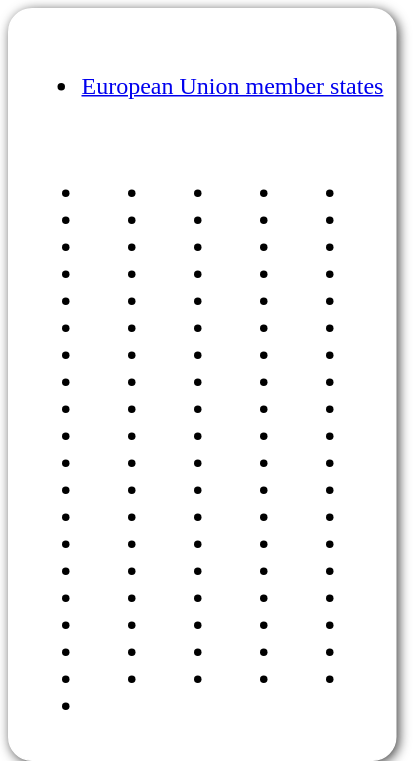<table style=" border-radius:1em; box-shadow: 0.1em 0.1em 0.5em rgba(0,0,0,0.75); background-color: white; border: 1px solid white; padding: 5px;">
<tr style="vertical-align:top;">
<td><br><ul><li> <a href='#'>European Union member states</a></li></ul><table>
<tr>
<td><br><ul><li></li><li></li><li></li><li></li><li></li><li></li><li></li><li></li><li></li><li></li><li></li><li></li><li></li><li></li><li></li><li></li><li></li><li></li><li></li><li></li></ul></td>
<td valign="top"><br><ul><li></li><li></li><li></li><li></li><li></li><li></li><li></li><li></li><li></li><li></li><li></li><li></li><li></li><li></li><li></li><li></li><li></li><li></li><li></li></ul></td>
<td valign="top"><br><ul><li></li><li></li><li></li><li></li><li></li><li></li><li></li><li></li><li></li><li></li><li></li><li></li><li></li><li></li><li></li><li></li><li></li><li></li><li></li></ul></td>
<td valign="top"><br><ul><li></li><li></li><li></li><li></li><li></li><li></li><li></li><li></li><li></li><li></li><li></li><li></li><li></li><li></li><li></li><li></li><li></li><li></li><li></li></ul></td>
<td valign="top"><br><ul><li></li><li></li><li></li><li></li><li></li><li></li><li></li><li></li><li></li><li></li><li></li><li></li><li></li><li></li><li></li><li></li><li></li><li></li><li></li></ul></td>
<td></td>
</tr>
</table>
</td>
</tr>
</table>
